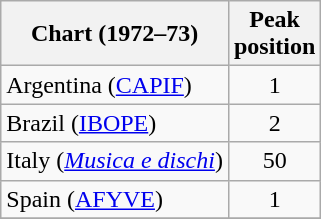<table class="wikitable sortable">
<tr>
<th align="left">Chart (1972–73)</th>
<th align="left">Peak<br>position</th>
</tr>
<tr>
<td align="left">Argentina (<a href='#'>CAPIF</a>)</td>
<td align="center">1</td>
</tr>
<tr>
<td align="left">Brazil (<a href='#'>IBOPE</a>)</td>
<td align="center">2</td>
</tr>
<tr>
<td align="left">Italy (<em><a href='#'>Musica e dischi</a></em>)</td>
<td align="center">50</td>
</tr>
<tr>
<td align="left">Spain (<a href='#'>AFYVE</a>)</td>
<td align="center">1</td>
</tr>
<tr>
</tr>
</table>
